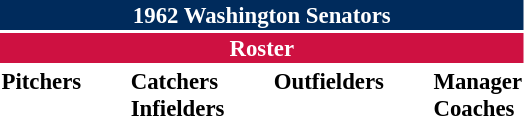<table class="toccolours" style="font-size: 95%;">
<tr>
<th colspan="10" style="background-color: #002B5C; color: #FFFFFF; text-align: center;">1962 Washington Senators</th>
</tr>
<tr>
<td colspan="10" style="background-color: #CE1141; color: #FFFFFF; text-align: center;"><strong>Roster</strong></td>
</tr>
<tr>
<td valign="top"><strong>Pitchers</strong><br>














</td>
<td width="25px"></td>
<td valign="top"><strong>Catchers</strong><br>

<strong>Infielders</strong>










</td>
<td width="25px"></td>
<td valign="top"><strong>Outfielders</strong><br>





</td>
<td width="25px"></td>
<td valign="top"><strong>Manager</strong><br>
<strong>Coaches</strong>



</td>
</tr>
<tr>
</tr>
</table>
